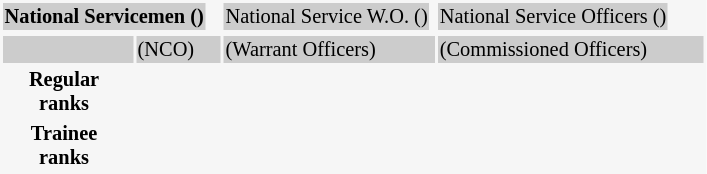<table style="font-size: 85%; background:#f6f6f6" >
<tr>
<th colspan=5 style="background-color:#CCCCCC">National Servicemen ()</th>
<td></td>
<td colspan=2 style="background-color:#CCCCCC">National Service W.O. ()</td>
<td></td>
<td colspan=3 style="background-color:#CCCCCC">National Service Officers ()</td>
</tr>
<tr>
</tr>
<tr style="background-color:#CCCCCC;">
<th colspan=2></th>
<td colspan=4> (NCO)</td>
<td colspan=3> (Warrant Officers)</td>
<td colspan=12> (Commissioned Officers)</td>
</tr>
<tr>
<td style="text-align:center;"><strong>Regular<br>ranks</strong></td>
<td></td>
<td style="text-align:center;"></td>
<td style="text-align:center;"></td>
<td style="text-align:center;"></td>
<td style="text-align:center;"></td>
<td style="text-align:center;"></td>
<td style="text-align:center;"></td>
<td style="text-align:center;"></td>
<td style="text-align:center;"></td>
<td style="text-align:center;"></td>
<td style="text-align:center;"></td>
<td style="text-align:center;"></td>
<td style="text-align:center;"></td>
<td style="text-align:center;"></td>
<td style="text-align:center;"></td>
<td style="text-align:center;"></td>
<td style="text-align:center;"></td>
</tr>
<tr style="text-align:center;">
<td><strong>Trainee<br>ranks</strong></td>
<td style="vertical-align:top;"><br><br></td>
<td style="vertical-align:top;"></td>
<td style="vertical-align:top;"></td>
<td style="vertical-align:top;"></td>
<td style="vertical-align:top;"></td>
<td> <br> <br></td>
<td style="vertical-align:top;"></td>
<td style="vertical-align:top;"></td>
<td style="vertical-align:top;"></td>
<td style="vertical-align:top;"></td>
<td style="vertical-align:top;"></td>
<td style="vertical-align:top;"></td>
<td style="vertical-align:top;"></td>
<td style="vertical-align:top;"></td>
<td style="vertical-align:top;"></td>
<td style="vertical-align:top;"></td>
<td style="vertical-align:top;"></td>
</tr>
</table>
